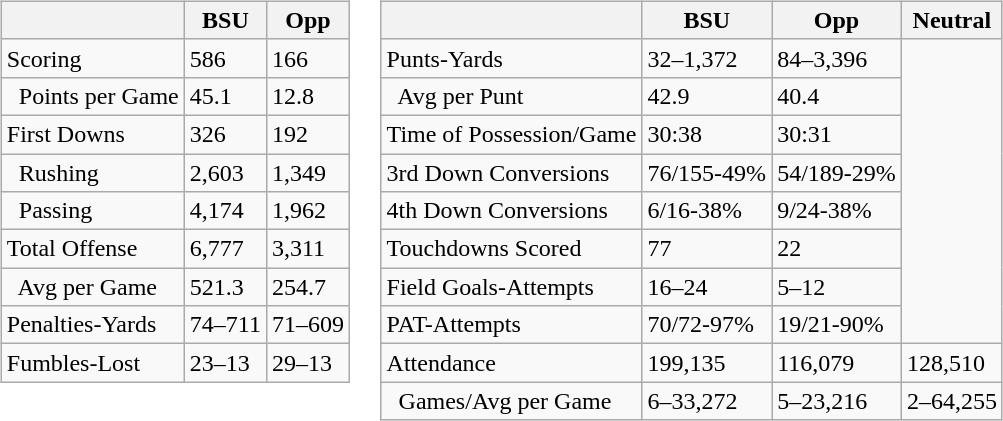<table>
<tr>
<td valign="top"><br><table class="wikitable" style="white-space:nowrap;">
<tr>
<th></th>
<th>BSU</th>
<th>Opp</th>
</tr>
<tr>
<td>Scoring</td>
<td>586</td>
<td>166</td>
</tr>
<tr>
<td>  Points per Game</td>
<td>45.1</td>
<td>12.8</td>
</tr>
<tr>
<td>First Downs</td>
<td>326</td>
<td>192</td>
</tr>
<tr>
<td>  Rushing</td>
<td>2,603</td>
<td>1,349</td>
</tr>
<tr>
<td>  Passing</td>
<td>4,174</td>
<td>1,962</td>
</tr>
<tr>
<td>Total Offense</td>
<td>6,777</td>
<td>3,311</td>
</tr>
<tr>
<td>  Avg per Game</td>
<td>521.3</td>
<td>254.7</td>
</tr>
<tr>
<td>Penalties-Yards</td>
<td>74–711</td>
<td>71–609</td>
</tr>
<tr>
<td>Fumbles-Lost</td>
<td>23–13</td>
<td>29–13</td>
</tr>
</table>
</td>
<td valign="top"><br><table class="wikitable" style="white-space:nowrap;">
<tr>
<th></th>
<th>BSU</th>
<th>Opp</th>
<th>Neutral</th>
</tr>
<tr>
<td>Punts-Yards</td>
<td>32–1,372</td>
<td>84–3,396</td>
</tr>
<tr>
<td>  Avg per Punt</td>
<td>42.9</td>
<td>40.4</td>
</tr>
<tr>
<td>Time of Possession/Game</td>
<td>30:38</td>
<td>30:31</td>
</tr>
<tr>
<td>3rd Down Conversions</td>
<td>76/155-49%</td>
<td>54/189-29%</td>
</tr>
<tr>
<td>4th Down Conversions</td>
<td>6/16-38%</td>
<td>9/24-38%</td>
</tr>
<tr>
<td>Touchdowns Scored</td>
<td>77</td>
<td>22</td>
</tr>
<tr>
<td>Field Goals-Attempts</td>
<td>16–24</td>
<td>5–12</td>
</tr>
<tr>
<td>PAT-Attempts</td>
<td>70/72-97%</td>
<td>19/21-90%</td>
</tr>
<tr>
<td>Attendance</td>
<td>199,135</td>
<td>116,079</td>
<td>128,510</td>
</tr>
<tr>
<td>  Games/Avg per Game</td>
<td>6–33,272</td>
<td>5–23,216</td>
<td>2–64,255</td>
</tr>
</table>
</td>
</tr>
</table>
